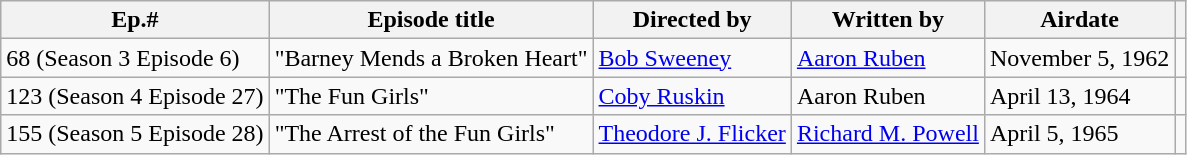<table class="wikitable sortable">
<tr style="text-align:center;">
<th>Ep.#</th>
<th>Episode title</th>
<th>Directed by</th>
<th>Written by</th>
<th>Airdate</th>
<th></th>
</tr>
<tr>
<td>68 (Season 3 Episode 6)</td>
<td>"Barney Mends a Broken Heart"</td>
<td><a href='#'>Bob Sweeney</a></td>
<td><a href='#'>Aaron Ruben</a></td>
<td>November 5, 1962</td>
<td></td>
</tr>
<tr>
<td>123 (Season 4 Episode 27)</td>
<td>"The Fun Girls"</td>
<td><a href='#'>Coby Ruskin</a></td>
<td>Aaron Ruben</td>
<td>April 13, 1964</td>
<td></td>
</tr>
<tr>
<td>155 (Season 5 Episode 28)</td>
<td>"The Arrest of the Fun Girls"</td>
<td><a href='#'>Theodore J. Flicker</a></td>
<td><a href='#'>Richard M. Powell</a></td>
<td>April 5, 1965</td>
<td></td>
</tr>
</table>
